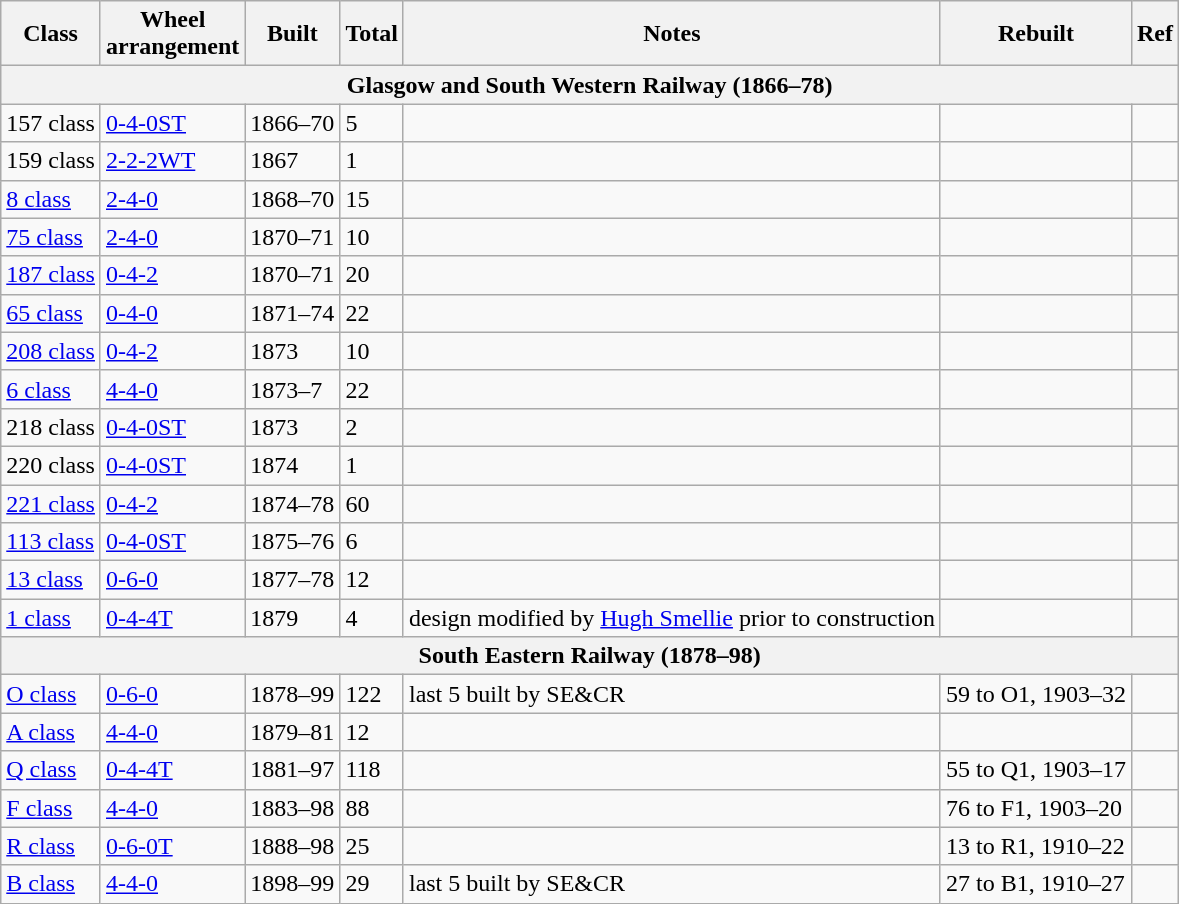<table class=wikitable>
<tr>
<th>Class</th>
<th>Wheel<br>arrangement</th>
<th>Built</th>
<th>Total</th>
<th>Notes</th>
<th>Rebuilt</th>
<th>Ref</th>
</tr>
<tr>
<th colspan=7>Glasgow and South Western Railway (1866–78)</th>
</tr>
<tr>
<td>157 class</td>
<td><a href='#'>0-4-0ST</a></td>
<td>1866–70</td>
<td>5</td>
<td></td>
<td></td>
<td></td>
</tr>
<tr>
<td>159 class</td>
<td><a href='#'>2-2-2WT</a></td>
<td>1867</td>
<td>1</td>
<td></td>
<td></td>
<td></td>
</tr>
<tr>
<td><a href='#'>8 class</a></td>
<td><a href='#'>2-4-0</a></td>
<td>1868–70</td>
<td>15</td>
<td></td>
<td></td>
<td></td>
</tr>
<tr>
<td><a href='#'>75 class</a></td>
<td><a href='#'>2-4-0</a></td>
<td>1870–71</td>
<td>10</td>
<td></td>
<td></td>
<td></td>
</tr>
<tr>
<td><a href='#'>187 class</a></td>
<td><a href='#'>0-4-2</a></td>
<td>1870–71</td>
<td>20</td>
<td></td>
<td></td>
<td></td>
</tr>
<tr>
<td><a href='#'>65 class</a></td>
<td><a href='#'>0-4-0</a></td>
<td>1871–74</td>
<td>22</td>
<td></td>
<td></td>
<td></td>
</tr>
<tr>
<td><a href='#'>208 class</a></td>
<td><a href='#'>0-4-2</a></td>
<td>1873</td>
<td>10</td>
<td></td>
<td></td>
<td></td>
</tr>
<tr>
<td><a href='#'>6 class</a></td>
<td><a href='#'>4-4-0</a></td>
<td>1873–7</td>
<td>22</td>
<td></td>
<td></td>
<td></td>
</tr>
<tr>
<td>218 class</td>
<td><a href='#'>0-4-0ST</a></td>
<td>1873</td>
<td>2</td>
<td></td>
<td></td>
<td></td>
</tr>
<tr>
<td>220 class</td>
<td><a href='#'>0-4-0ST</a></td>
<td>1874</td>
<td>1</td>
<td></td>
<td></td>
<td></td>
</tr>
<tr>
<td><a href='#'>221 class</a></td>
<td><a href='#'>0-4-2</a></td>
<td>1874–78</td>
<td>60</td>
<td></td>
<td></td>
<td></td>
</tr>
<tr>
<td><a href='#'>113 class</a></td>
<td><a href='#'>0-4-0ST</a></td>
<td>1875–76</td>
<td>6</td>
<td></td>
<td></td>
<td></td>
</tr>
<tr>
<td><a href='#'>13 class</a></td>
<td><a href='#'>0-6-0</a></td>
<td>1877–78</td>
<td>12</td>
<td></td>
<td></td>
<td></td>
</tr>
<tr>
<td><a href='#'>1 class</a></td>
<td><a href='#'>0-4-4T</a></td>
<td>1879</td>
<td>4</td>
<td>design modified by <a href='#'>Hugh Smellie</a> prior to construction</td>
<td></td>
<td></td>
</tr>
<tr>
<th colspan=7>South Eastern Railway (1878–98)</th>
</tr>
<tr>
<td><a href='#'>O class</a></td>
<td><a href='#'>0-6-0</a></td>
<td>1878–99</td>
<td>122</td>
<td>last 5 built by SE&CR</td>
<td>59 to O1, 1903–32</td>
<td></td>
</tr>
<tr>
<td><a href='#'>A class</a></td>
<td><a href='#'>4-4-0</a></td>
<td>1879–81</td>
<td>12</td>
<td></td>
<td></td>
<td></td>
</tr>
<tr>
<td><a href='#'>Q class</a></td>
<td><a href='#'>0-4-4T</a></td>
<td>1881–97</td>
<td>118</td>
<td></td>
<td>55 to Q1, 1903–17</td>
<td></td>
</tr>
<tr>
<td><a href='#'>F class</a></td>
<td><a href='#'>4-4-0</a></td>
<td>1883–98</td>
<td>88</td>
<td></td>
<td>76 to F1, 1903–20</td>
<td></td>
</tr>
<tr>
<td><a href='#'>R class</a></td>
<td><a href='#'>0-6-0T</a></td>
<td>1888–98</td>
<td>25</td>
<td></td>
<td>13 to R1, 1910–22</td>
<td></td>
</tr>
<tr>
<td><a href='#'>B class</a></td>
<td><a href='#'>4-4-0</a></td>
<td>1898–99</td>
<td>29</td>
<td>last 5 built by SE&CR</td>
<td>27 to B1, 1910–27</td>
<td></td>
</tr>
</table>
